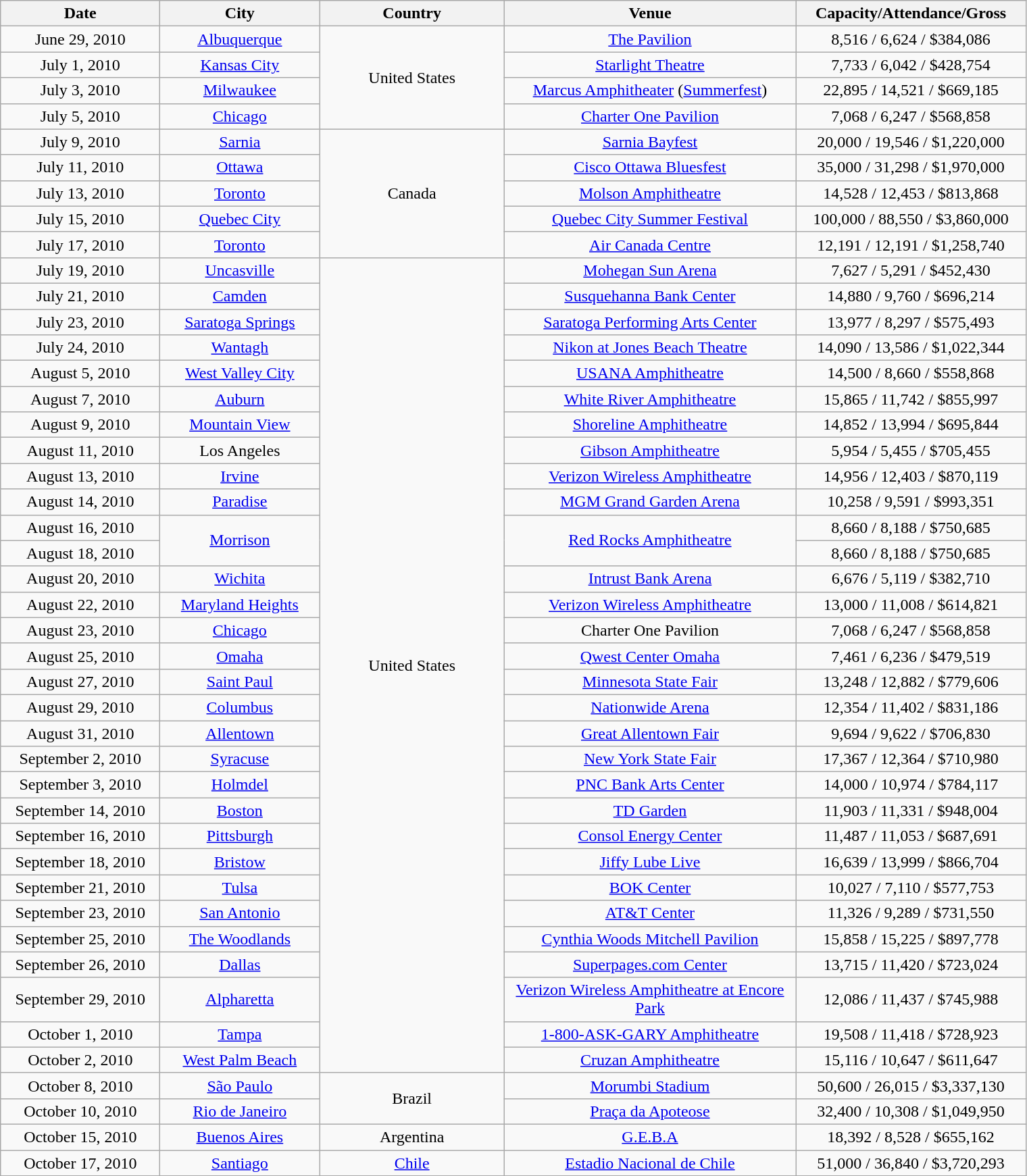<table class="wikitable" style="text-align:center;">
<tr>
<th width="150">Date</th>
<th width="150">City</th>
<th width="175">Country</th>
<th width="280">Venue</th>
<th width="220">Capacity/Attendance/Gross</th>
</tr>
<tr>
<td>June 29, 2010</td>
<td><a href='#'>Albuquerque</a></td>
<td rowspan="4">United States</td>
<td><a href='#'>The Pavilion</a></td>
<td>8,516 / 6,624 / $384,086</td>
</tr>
<tr>
<td>July 1, 2010</td>
<td><a href='#'>Kansas City</a></td>
<td><a href='#'>Starlight Theatre</a></td>
<td>7,733 / 6,042 / $428,754</td>
</tr>
<tr>
<td>July 3, 2010</td>
<td><a href='#'>Milwaukee</a></td>
<td><a href='#'>Marcus Amphitheater</a> (<a href='#'>Summerfest</a>)</td>
<td>22,895 / 14,521 / $669,185</td>
</tr>
<tr>
<td>July 5, 2010</td>
<td><a href='#'>Chicago</a></td>
<td><a href='#'>Charter One Pavilion</a></td>
<td>7,068 / 6,247 / $568,858</td>
</tr>
<tr>
<td>July 9, 2010</td>
<td><a href='#'>Sarnia</a></td>
<td rowspan="5">Canada</td>
<td><a href='#'>Sarnia Bayfest</a></td>
<td>20,000 / 19,546 / $1,220,000</td>
</tr>
<tr>
<td>July 11, 2010</td>
<td><a href='#'>Ottawa</a></td>
<td><a href='#'>Cisco Ottawa Bluesfest</a></td>
<td>35,000 / 31,298 / $1,970,000</td>
</tr>
<tr>
<td>July 13, 2010</td>
<td><a href='#'>Toronto</a></td>
<td><a href='#'>Molson Amphitheatre</a></td>
<td>14,528 / 12,453 / $813,868</td>
</tr>
<tr>
<td>July 15, 2010</td>
<td><a href='#'>Quebec City</a></td>
<td><a href='#'>Quebec City Summer Festival</a></td>
<td>100,000 / 88,550 / $3,860,000</td>
</tr>
<tr>
<td>July 17, 2010</td>
<td><a href='#'>Toronto</a></td>
<td><a href='#'>Air Canada Centre</a></td>
<td>12,191 / 12,191 / $1,258,740</td>
</tr>
<tr>
<td>July 19, 2010</td>
<td><a href='#'>Uncasville</a></td>
<td rowspan="31">United States</td>
<td><a href='#'>Mohegan Sun Arena</a></td>
<td>7,627 / 5,291 / $452,430</td>
</tr>
<tr>
<td>July 21, 2010</td>
<td><a href='#'>Camden</a></td>
<td><a href='#'>Susquehanna Bank Center</a></td>
<td>14,880 / 9,760 / $696,214</td>
</tr>
<tr>
<td>July 23, 2010</td>
<td><a href='#'>Saratoga Springs</a></td>
<td><a href='#'>Saratoga Performing Arts Center</a></td>
<td>13,977 / 8,297 / $575,493</td>
</tr>
<tr>
<td>July 24, 2010</td>
<td><a href='#'>Wantagh</a></td>
<td><a href='#'>Nikon at Jones Beach Theatre</a></td>
<td>14,090 / 13,586 / $1,022,344</td>
</tr>
<tr>
<td>August 5, 2010</td>
<td><a href='#'>West Valley City</a></td>
<td><a href='#'>USANA Amphitheatre</a></td>
<td>14,500 / 8,660 / $558,868</td>
</tr>
<tr>
<td>August 7, 2010</td>
<td><a href='#'>Auburn</a></td>
<td><a href='#'>White River Amphitheatre</a></td>
<td>15,865 / 11,742 / $855,997</td>
</tr>
<tr>
<td>August 9, 2010</td>
<td><a href='#'>Mountain View</a></td>
<td><a href='#'>Shoreline Amphitheatre</a></td>
<td>14,852 / 13,994 / $695,844</td>
</tr>
<tr>
<td>August 11, 2010</td>
<td>Los Angeles</td>
<td><a href='#'>Gibson Amphitheatre</a></td>
<td>5,954 / 5,455 / $705,455</td>
</tr>
<tr>
<td>August 13, 2010</td>
<td><a href='#'>Irvine</a></td>
<td><a href='#'>Verizon Wireless Amphitheatre</a></td>
<td>14,956 / 12,403 / $870,119</td>
</tr>
<tr>
<td>August 14, 2010</td>
<td><a href='#'>Paradise</a></td>
<td><a href='#'>MGM Grand Garden Arena</a></td>
<td>10,258 / 9,591 / $993,351</td>
</tr>
<tr>
<td>August 16, 2010</td>
<td rowspan="2"><a href='#'>Morrison</a></td>
<td rowspan="2"><a href='#'>Red Rocks Amphitheatre</a></td>
<td>8,660 / 8,188 / $750,685</td>
</tr>
<tr>
<td>August 18, 2010</td>
<td>8,660 / 8,188 / $750,685</td>
</tr>
<tr>
<td>August 20, 2010</td>
<td><a href='#'>Wichita</a></td>
<td><a href='#'>Intrust Bank Arena</a></td>
<td>6,676 / 5,119 / $382,710</td>
</tr>
<tr>
<td>August 22, 2010</td>
<td><a href='#'>Maryland Heights</a></td>
<td><a href='#'>Verizon Wireless Amphitheatre</a></td>
<td>13,000 / 11,008 / $614,821</td>
</tr>
<tr>
<td>August 23, 2010</td>
<td><a href='#'>Chicago</a></td>
<td>Charter One Pavilion</td>
<td>7,068 / 6,247 / $568,858</td>
</tr>
<tr>
<td>August 25, 2010</td>
<td><a href='#'>Omaha</a></td>
<td><a href='#'>Qwest Center Omaha</a></td>
<td>7,461 / 6,236 / $479,519</td>
</tr>
<tr>
<td>August 27, 2010</td>
<td><a href='#'>Saint Paul</a></td>
<td><a href='#'>Minnesota State Fair</a></td>
<td>13,248 / 12,882 / $779,606</td>
</tr>
<tr>
<td>August 29, 2010</td>
<td><a href='#'>Columbus</a></td>
<td><a href='#'>Nationwide Arena</a></td>
<td>12,354 / 11,402 / $831,186</td>
</tr>
<tr>
<td>August 31, 2010</td>
<td><a href='#'>Allentown</a></td>
<td><a href='#'>Great Allentown Fair</a></td>
<td>9,694 / 9,622 / $706,830</td>
</tr>
<tr>
<td>September 2, 2010</td>
<td><a href='#'>Syracuse</a></td>
<td><a href='#'>New York State Fair</a></td>
<td>17,367 / 12,364 / $710,980</td>
</tr>
<tr>
<td>September 3, 2010</td>
<td><a href='#'>Holmdel</a></td>
<td><a href='#'>PNC Bank Arts Center</a></td>
<td>14,000 / 10,974 / $784,117</td>
</tr>
<tr>
<td>September 14, 2010</td>
<td><a href='#'>Boston</a></td>
<td><a href='#'>TD Garden</a></td>
<td>11,903 / 11,331 / $948,004</td>
</tr>
<tr>
<td>September 16, 2010</td>
<td><a href='#'>Pittsburgh</a></td>
<td><a href='#'>Consol Energy Center</a></td>
<td>11,487 / 11,053 / $687,691</td>
</tr>
<tr>
<td>September 18, 2010</td>
<td><a href='#'>Bristow</a></td>
<td><a href='#'>Jiffy Lube Live</a></td>
<td>16,639 / 13,999 / $866,704</td>
</tr>
<tr>
<td>September 21, 2010</td>
<td><a href='#'>Tulsa</a></td>
<td><a href='#'>BOK Center</a></td>
<td>10,027 / 7,110 / $577,753</td>
</tr>
<tr>
<td>September 23, 2010</td>
<td><a href='#'>San Antonio</a></td>
<td><a href='#'>AT&T Center</a></td>
<td>11,326 / 9,289 / $731,550</td>
</tr>
<tr>
<td>September 25, 2010</td>
<td><a href='#'>The Woodlands</a></td>
<td><a href='#'>Cynthia Woods Mitchell Pavilion</a></td>
<td>15,858 / 15,225 / $897,778</td>
</tr>
<tr>
<td>September 26, 2010</td>
<td><a href='#'>Dallas</a></td>
<td><a href='#'>Superpages.com Center</a></td>
<td>13,715 / 11,420 / $723,024</td>
</tr>
<tr>
<td>September 29, 2010</td>
<td><a href='#'>Alpharetta</a></td>
<td><a href='#'>Verizon Wireless Amphitheatre at Encore Park</a></td>
<td>12,086 / 11,437 / $745,988</td>
</tr>
<tr>
<td>October 1, 2010</td>
<td><a href='#'>Tampa</a></td>
<td><a href='#'>1-800-ASK-GARY Amphitheatre</a></td>
<td>19,508 / 11,418 / $728,923</td>
</tr>
<tr>
<td>October 2, 2010</td>
<td><a href='#'>West Palm Beach</a></td>
<td><a href='#'>Cruzan Amphitheatre</a></td>
<td>15,116 / 10,647 / $611,647</td>
</tr>
<tr>
<td>October 8, 2010</td>
<td><a href='#'>São Paulo</a></td>
<td rowspan="2">Brazil</td>
<td><a href='#'>Morumbi Stadium</a></td>
<td>50,600 / 26,015 / $3,337,130</td>
</tr>
<tr>
<td>October 10, 2010</td>
<td><a href='#'>Rio de Janeiro</a></td>
<td><a href='#'>Praça da Apoteose</a></td>
<td>32,400 / 10,308 / $1,049,950</td>
</tr>
<tr>
<td>October 15, 2010</td>
<td><a href='#'>Buenos Aires</a></td>
<td>Argentina</td>
<td><a href='#'>G.E.B.A</a></td>
<td>18,392 / 8,528 / $655,162</td>
</tr>
<tr>
<td>October 17, 2010</td>
<td><a href='#'>Santiago</a></td>
<td><a href='#'>Chile</a></td>
<td><a href='#'>Estadio Nacional de Chile</a></td>
<td>51,000 / 36,840 / $3,720,293</td>
</tr>
</table>
